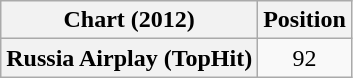<table class="wikitable plainrowheaders" style="text-align:center;">
<tr>
<th scope="col">Chart (2012)</th>
<th scope="col">Position</th>
</tr>
<tr>
<th scope="row">Russia Airplay (TopHit)</th>
<td>92</td>
</tr>
</table>
